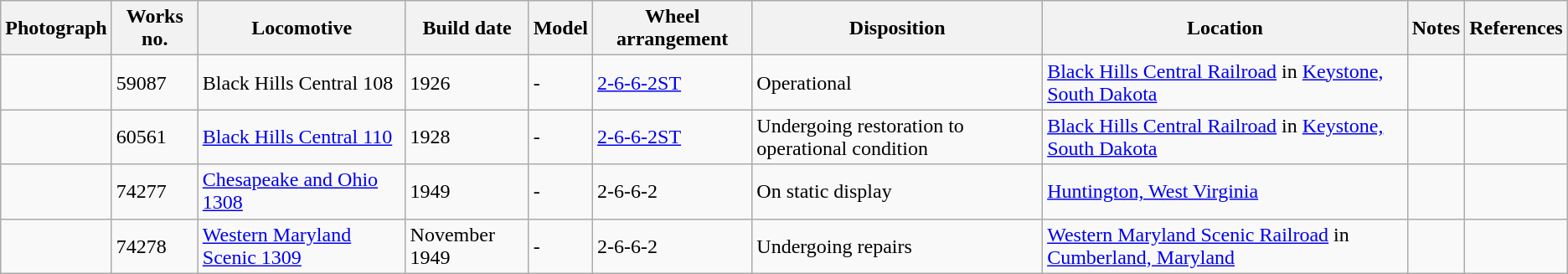<table class="wikitable">
<tr>
<th>Photograph</th>
<th>Works no.</th>
<th>Locomotive</th>
<th>Build date</th>
<th>Model</th>
<th>Wheel arrangement</th>
<th>Disposition</th>
<th>Location</th>
<th>Notes</th>
<th>References</th>
</tr>
<tr>
<td></td>
<td>59087</td>
<td>Black Hills Central 108</td>
<td>1926</td>
<td>-</td>
<td><a href='#'>2-6-6-2ST</a></td>
<td>Operational</td>
<td><a href='#'>Black Hills Central Railroad</a> in <a href='#'>Keystone, South Dakota</a></td>
<td></td>
<td></td>
</tr>
<tr>
<td></td>
<td>60561</td>
<td><a href='#'>Black Hills Central 110</a></td>
<td>1928</td>
<td>-</td>
<td><a href='#'>2-6-6-2ST</a></td>
<td>Undergoing restoration to operational condition</td>
<td><a href='#'>Black Hills Central Railroad</a> in <a href='#'>Keystone, South Dakota</a></td>
<td></td>
<td></td>
</tr>
<tr>
<td></td>
<td>74277</td>
<td><a href='#'>Chesapeake and Ohio 1308</a></td>
<td>1949</td>
<td>-</td>
<td>2-6-6-2</td>
<td>On static display</td>
<td><a href='#'>Huntington, West Virginia</a></td>
<td></td>
<td></td>
</tr>
<tr>
<td></td>
<td>74278</td>
<td><a href='#'>Western Maryland Scenic 1309</a></td>
<td>November 1949</td>
<td>-</td>
<td>2-6-6-2</td>
<td>Undergoing repairs</td>
<td><a href='#'>Western Maryland Scenic Railroad</a> in <a href='#'>Cumberland, Maryland</a></td>
<td></td>
<td></td>
</tr>
</table>
